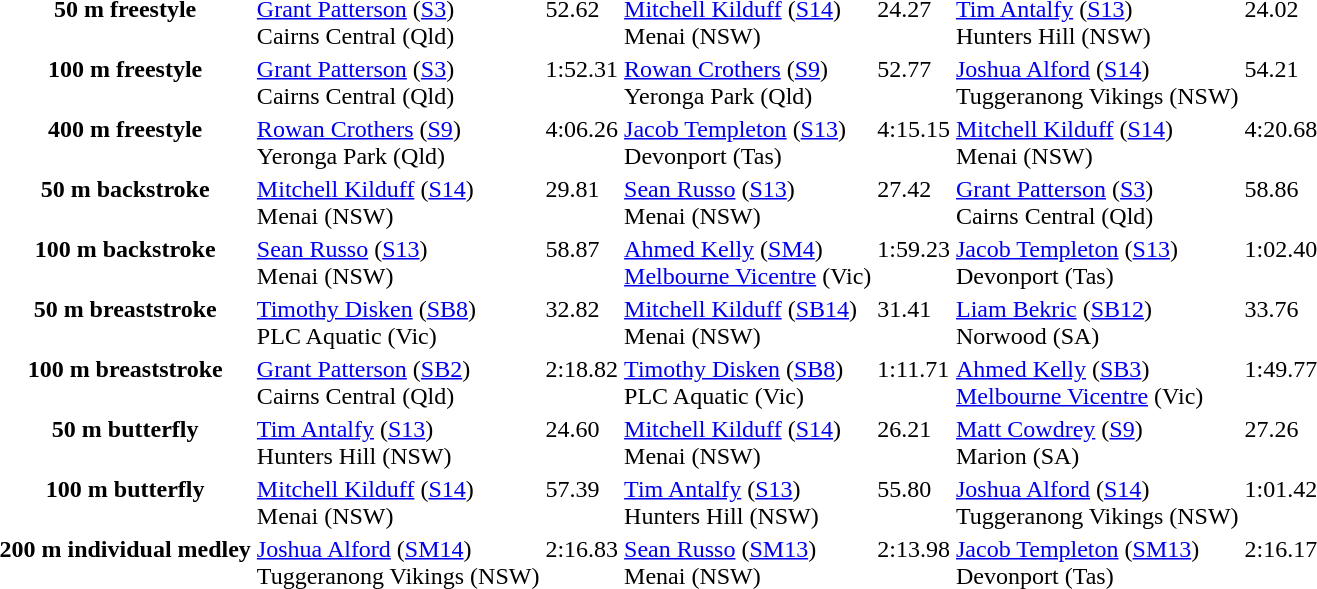<table>
<tr valign="top">
<th scope=row>50 m freestyle</th>
<td><a href='#'>Grant Patterson</a> (<a href='#'>S3</a>)<br>Cairns Central (Qld)</td>
<td>52.62<br></td>
<td><a href='#'>Mitchell Kilduff</a> (<a href='#'>S14</a>)<br>Menai (NSW)</td>
<td>24.27<br></td>
<td><a href='#'>Tim Antalfy</a> (<a href='#'>S13</a>)<br>Hunters Hill (NSW)</td>
<td>24.02<br></td>
</tr>
<tr valign="top">
<th scope=row>100 m freestyle</th>
<td><a href='#'>Grant Patterson</a> (<a href='#'>S3</a>)<br>Cairns Central (Qld)</td>
<td>1:52.31<br></td>
<td><a href='#'>Rowan Crothers</a> (<a href='#'>S9</a>)<br>Yeronga Park (Qld)</td>
<td>52.77<br></td>
<td><a href='#'>Joshua Alford</a> (<a href='#'>S14</a>)<br>Tuggeranong Vikings (NSW)</td>
<td>54.21<br></td>
</tr>
<tr valign="top">
<th scope=row>400 m freestyle</th>
<td><a href='#'>Rowan Crothers</a> (<a href='#'>S9</a>)<br>Yeronga Park (Qld)</td>
<td>4:06.26<br></td>
<td><a href='#'>Jacob Templeton</a> (<a href='#'>S13</a>)<br>Devonport (Tas)</td>
<td>4:15.15<br></td>
<td><a href='#'>Mitchell Kilduff</a> (<a href='#'>S14</a>)<br>Menai (NSW)</td>
<td>4:20.68<br></td>
</tr>
<tr valign="top">
<th scope=row>50 m backstroke</th>
<td><a href='#'>Mitchell Kilduff</a> (<a href='#'>S14</a>)<br>Menai (NSW)</td>
<td>29.81<br></td>
<td><a href='#'>Sean Russo</a> (<a href='#'>S13</a>)<br>Menai (NSW)</td>
<td>27.42<br></td>
<td><a href='#'>Grant Patterson</a> (<a href='#'>S3</a>)<br>Cairns Central (Qld)</td>
<td>58.86<br></td>
</tr>
<tr valign="top">
<th scope=row>100 m backstroke</th>
<td><a href='#'>Sean Russo</a> (<a href='#'>S13</a>)<br>Menai (NSW)</td>
<td>58.87<br></td>
<td><a href='#'>Ahmed Kelly</a> (<a href='#'>SM4</a>)<br><a href='#'>Melbourne Vicentre</a> (Vic)</td>
<td>1:59.23<br></td>
<td><a href='#'>Jacob Templeton</a> (<a href='#'>S13</a>)<br>Devonport (Tas)</td>
<td>1:02.40<br></td>
</tr>
<tr valign="top">
<th scope=row>50 m breaststroke</th>
<td><a href='#'>Timothy Disken</a> (<a href='#'>SB8</a>)<br>PLC Aquatic (Vic)</td>
<td>32.82<br></td>
<td><a href='#'>Mitchell Kilduff</a> (<a href='#'>SB14</a>)<br>Menai (NSW)</td>
<td>31.41<br></td>
<td><a href='#'>Liam Bekric</a> (<a href='#'>SB12</a>)<br>Norwood (SA)</td>
<td>33.76<br></td>
</tr>
<tr valign="top">
<th scope=row>100 m breaststroke</th>
<td><a href='#'>Grant Patterson</a> (<a href='#'>SB2</a>)<br>Cairns Central (Qld)</td>
<td>2:18.82<br></td>
<td><a href='#'>Timothy Disken</a> (<a href='#'>SB8</a>)<br>PLC Aquatic (Vic)</td>
<td>1:11.71<br></td>
<td><a href='#'>Ahmed Kelly</a> (<a href='#'>SB3</a>)<br><a href='#'>Melbourne Vicentre</a> (Vic)</td>
<td>1:49.77<br></td>
</tr>
<tr valign="top">
<th scope=row>50 m butterfly</th>
<td><a href='#'>Tim Antalfy</a> (<a href='#'>S13</a>)<br>Hunters Hill (NSW)</td>
<td>24.60<br></td>
<td><a href='#'>Mitchell Kilduff</a> (<a href='#'>S14</a>)<br>Menai (NSW)</td>
<td>26.21<br></td>
<td><a href='#'>Matt Cowdrey</a> (<a href='#'>S9</a>)<br>Marion (SA)</td>
<td>27.26<br></td>
</tr>
<tr valign="top">
<th scope=row>100 m butterfly</th>
<td><a href='#'>Mitchell Kilduff</a> (<a href='#'>S14</a>)<br>Menai (NSW)</td>
<td>57.39<br></td>
<td><a href='#'>Tim Antalfy</a> (<a href='#'>S13</a>)<br>Hunters Hill (NSW)</td>
<td>55.80<br></td>
<td><a href='#'>Joshua Alford</a> (<a href='#'>S14</a>)<br>Tuggeranong Vikings (NSW)</td>
<td>1:01.42<br></td>
</tr>
<tr valign="top">
<th scope=row>200 m individual medley</th>
<td><a href='#'>Joshua Alford</a> (<a href='#'>SM14</a>)<br>Tuggeranong Vikings (NSW)</td>
<td>2:16.83<br></td>
<td><a href='#'>Sean Russo</a> (<a href='#'>SM13</a>)<br>Menai (NSW)</td>
<td>2:13.98<br></td>
<td><a href='#'>Jacob Templeton</a> (<a href='#'>SM13</a>)<br>Devonport (Tas)</td>
<td>2:16.17<br></td>
</tr>
</table>
